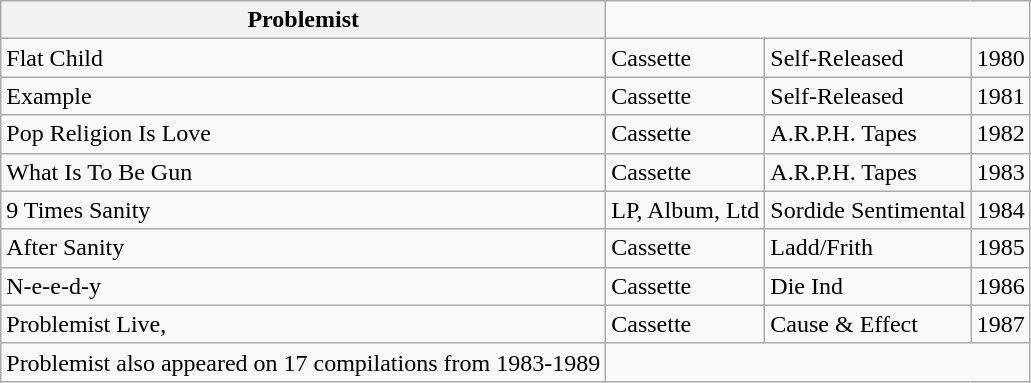<table class="wikitable">
<tr>
<th>Problemist</th>
</tr>
<tr>
<td>Flat Child</td>
<td>Cassette</td>
<td>Self-Released</td>
<td>1980</td>
</tr>
<tr>
<td>Example</td>
<td>Cassette</td>
<td>Self-Released</td>
<td>1981</td>
</tr>
<tr>
<td>Pop Religion Is Love</td>
<td>Cassette</td>
<td>A.R.P.H. Tapes</td>
<td>1982</td>
</tr>
<tr>
<td>What Is To Be Gun</td>
<td>Cassette</td>
<td>A.R.P.H. Tapes</td>
<td>1983</td>
</tr>
<tr>
<td>9 Times Sanity</td>
<td>LP, Album, Ltd</td>
<td>Sordide Sentimental</td>
<td>1984</td>
</tr>
<tr>
<td>After Sanity</td>
<td>Cassette</td>
<td>Ladd/Frith</td>
<td>1985</td>
</tr>
<tr>
<td>N-e-e-d-y</td>
<td>Cassette</td>
<td>Die Ind</td>
<td>1986</td>
</tr>
<tr>
<td>Problemist Live,</td>
<td>Cassette</td>
<td>Cause & Effect</td>
<td>1987</td>
</tr>
<tr>
<td>Problemist also appeared on 17 compilations from 1983-1989</td>
</tr>
</table>
